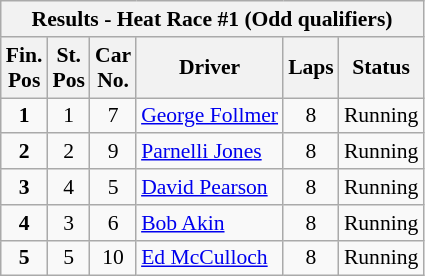<table class="wikitable" style="font-size:90%;">
<tr>
<th colspan=6>Results - Heat Race #1 (Odd qualifiers)</th>
</tr>
<tr>
<th>Fin.<br>Pos</th>
<th>St.<br>Pos</th>
<th>Car<br>No.</th>
<th>Driver</th>
<th>Laps</th>
<th>Status</th>
</tr>
<tr>
<td align=center><strong>1</strong></td>
<td align=center>1</td>
<td align=center>7</td>
<td><a href='#'>George Follmer</a></td>
<td align=center>8</td>
<td>Running</td>
</tr>
<tr>
<td align=center><strong>2</strong></td>
<td align=center>2</td>
<td align=center>9</td>
<td><a href='#'>Parnelli Jones</a></td>
<td align=center>8</td>
<td>Running</td>
</tr>
<tr>
<td align=center><strong>3</strong></td>
<td align=center>4</td>
<td align=center>5</td>
<td><a href='#'>David Pearson</a></td>
<td align=center>8</td>
<td>Running</td>
</tr>
<tr>
<td align=center><strong>4</strong></td>
<td align=center>3</td>
<td align=center>6</td>
<td><a href='#'>Bob Akin</a></td>
<td align=center>8</td>
<td>Running</td>
</tr>
<tr>
<td align=center><strong>5</strong></td>
<td align=center>5</td>
<td align=center>10</td>
<td><a href='#'>Ed McCulloch</a></td>
<td align=center>8</td>
<td>Running</td>
</tr>
</table>
